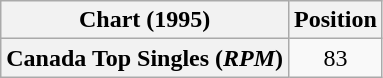<table class="wikitable plainrowheaders">
<tr>
<th>Chart (1995)</th>
<th>Position</th>
</tr>
<tr>
<th scope="row">Canada Top Singles (<em>RPM</em>)</th>
<td align="center">83</td>
</tr>
</table>
